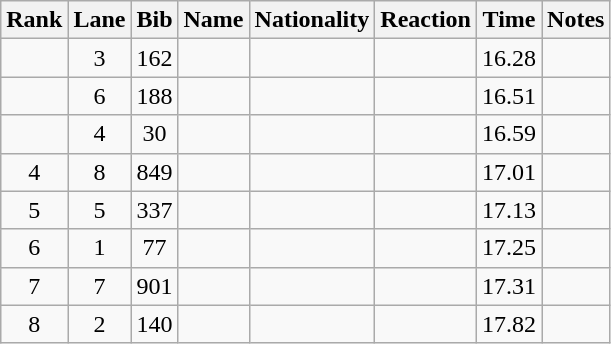<table class="wikitable sortable" style="text-align:center">
<tr>
<th>Rank</th>
<th>Lane</th>
<th>Bib</th>
<th>Name</th>
<th>Nationality</th>
<th>Reaction</th>
<th>Time</th>
<th>Notes</th>
</tr>
<tr>
<td></td>
<td>3</td>
<td>162</td>
<td align=left></td>
<td align=left></td>
<td></td>
<td>16.28</td>
<td></td>
</tr>
<tr>
<td></td>
<td>6</td>
<td>188</td>
<td align=left></td>
<td align=left></td>
<td></td>
<td>16.51</td>
<td></td>
</tr>
<tr>
<td></td>
<td>4</td>
<td>30</td>
<td align=left></td>
<td align=left></td>
<td></td>
<td>16.59</td>
<td></td>
</tr>
<tr>
<td>4</td>
<td>8</td>
<td>849</td>
<td align=left></td>
<td align=left></td>
<td></td>
<td>17.01</td>
<td></td>
</tr>
<tr>
<td>5</td>
<td>5</td>
<td>337</td>
<td align=left></td>
<td align=left></td>
<td></td>
<td>17.13</td>
<td></td>
</tr>
<tr>
<td>6</td>
<td>1</td>
<td>77</td>
<td align=left></td>
<td align=left></td>
<td></td>
<td>17.25</td>
<td></td>
</tr>
<tr>
<td>7</td>
<td>7</td>
<td>901</td>
<td align=left></td>
<td align=left></td>
<td></td>
<td>17.31</td>
<td></td>
</tr>
<tr>
<td>8</td>
<td>2</td>
<td>140</td>
<td align=left></td>
<td align=left></td>
<td></td>
<td>17.82</td>
<td></td>
</tr>
</table>
